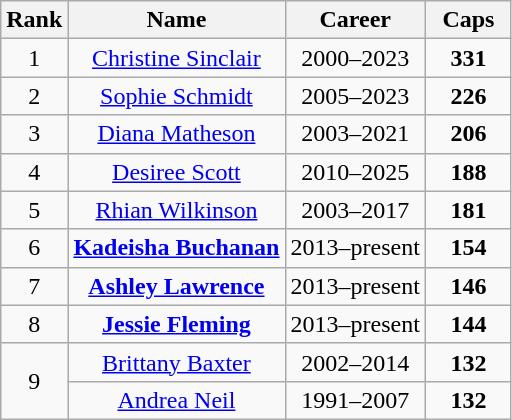<table class="wikitable" style="text-align:center;">
<tr>
<th>Rank</th>
<th>Name</th>
<th>Career</th>
<th width=50>Caps</th>
</tr>
<tr>
<td>1</td>
<td><a href='#'>Christine Sinclair</a></td>
<td>2000–2023</td>
<td><strong>331</strong></td>
</tr>
<tr>
<td>2</td>
<td><a href='#'>Sophie Schmidt</a></td>
<td>2005–2023</td>
<td><strong>226</strong></td>
</tr>
<tr>
<td>3</td>
<td><a href='#'>Diana Matheson</a></td>
<td>2003–2021</td>
<td><strong>206</strong></td>
</tr>
<tr>
<td>4</td>
<td><a href='#'>Desiree Scott</a></td>
<td>2010–2025</td>
<td><strong>188</strong></td>
</tr>
<tr>
<td>5</td>
<td><a href='#'>Rhian Wilkinson</a></td>
<td>2003–2017</td>
<td><strong>181</strong></td>
</tr>
<tr>
<td>6</td>
<td><strong><a href='#'>Kadeisha Buchanan</a></strong></td>
<td>2013–present</td>
<td><strong>154</strong></td>
</tr>
<tr>
<td>7</td>
<td><strong><a href='#'>Ashley Lawrence</a></strong></td>
<td>2013–present</td>
<td><strong>146</strong></td>
</tr>
<tr>
<td>8</td>
<td><strong><a href='#'>Jessie Fleming</a></strong></td>
<td>2013–present</td>
<td><strong>144</strong></td>
</tr>
<tr>
<td rowspan=2>9</td>
<td><a href='#'>Brittany Baxter</a></td>
<td>2002–2014</td>
<td><strong>132</strong></td>
</tr>
<tr>
<td><a href='#'>Andrea Neil</a></td>
<td>1991–2007</td>
<td><strong>132</strong></td>
</tr>
</table>
